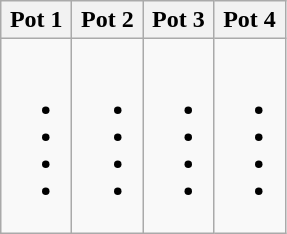<table class="wikitable">
<tr>
<th width=25%>Pot 1</th>
<th width=25%>Pot 2</th>
<th width=25%>Pot 3</th>
<th width=25%>Pot 4</th>
</tr>
<tr style="vertical-align: top;">
<td><br><ul><li></li><li></li><li></li><li></li></ul></td>
<td><br><ul><li></li><li></li><li></li><li></li></ul></td>
<td><br><ul><li></li><li></li><li></li><li></li></ul></td>
<td><br><ul><li></li><li></li><li></li><li></li></ul></td>
</tr>
</table>
